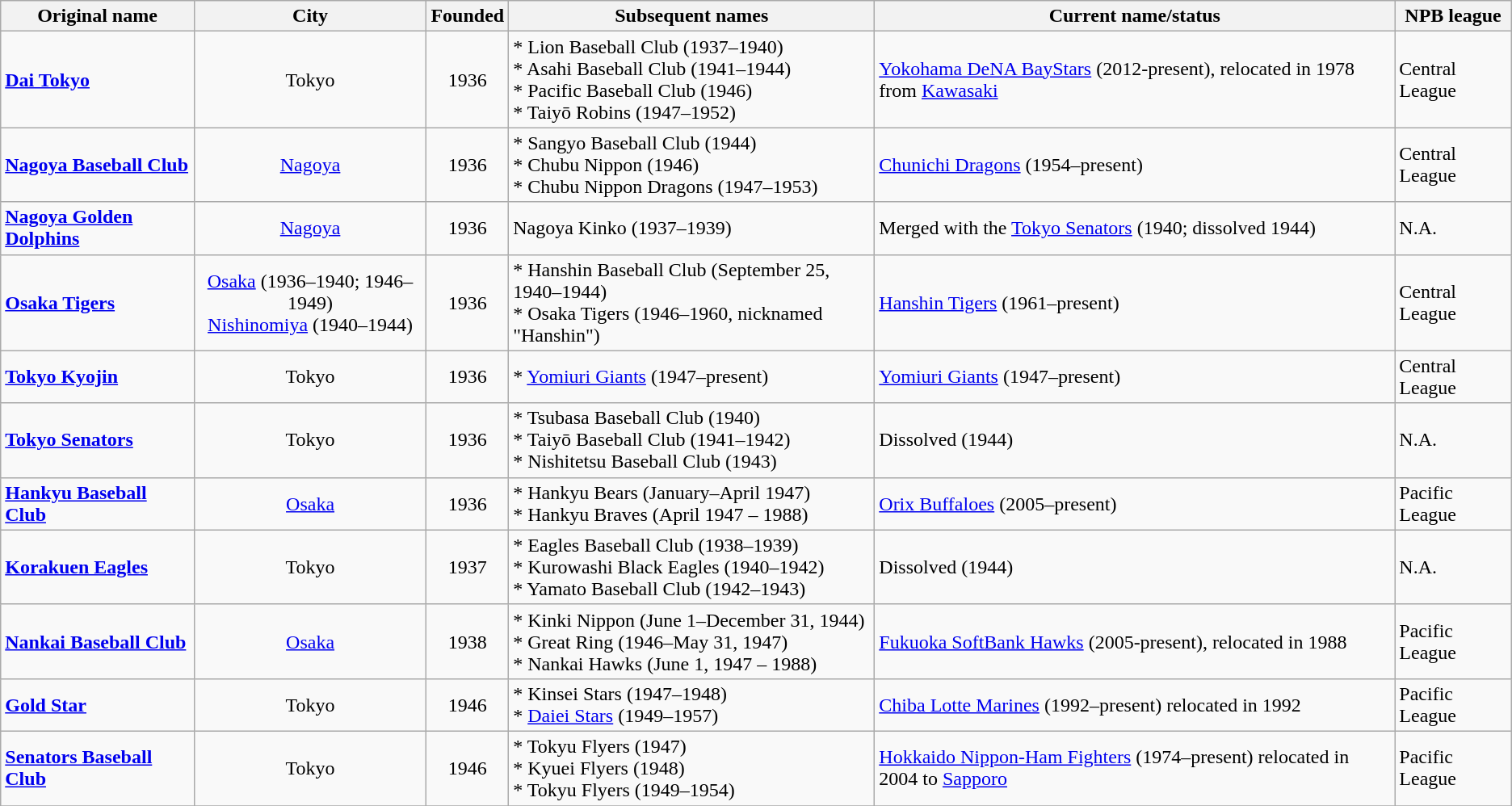<table class="wikitable sortable">
<tr ">
<th>Original name</th>
<th>City</th>
<th align=center>Founded</th>
<th>Subsequent names</th>
<th>Current name/status</th>
<th>NPB league</th>
</tr>
<tr>
<td><strong><a href='#'>Dai Tokyo</a></strong></td>
<td align=center>Tokyo</td>
<td align=center>1936</td>
<td>* Lion Baseball Club (1937–1940)<br>* Asahi Baseball Club (1941–1944)<br>* Pacific Baseball Club (1946)<br>* Taiyō Robins (1947–1952)</td>
<td><a href='#'>Yokohama DeNA BayStars</a> (2012-present), relocated in 1978 from <a href='#'>Kawasaki</a></td>
<td>Central League</td>
</tr>
<tr>
<td><strong><a href='#'>Nagoya Baseball Club</a></strong></td>
<td align=center><a href='#'>Nagoya</a></td>
<td align=center>1936</td>
<td>* Sangyo Baseball Club (1944)<br>* Chubu Nippon (1946)<br>* Chubu Nippon Dragons (1947–1953)</td>
<td><a href='#'>Chunichi Dragons</a> (1954–present)</td>
<td>Central League</td>
</tr>
<tr>
<td><strong><a href='#'>Nagoya Golden Dolphins</a></strong></td>
<td align=center><a href='#'>Nagoya</a></td>
<td align=center>1936</td>
<td>Nagoya Kinko (1937–1939)</td>
<td>Merged with the <a href='#'>Tokyo Senators</a> (1940;  dissolved 1944)</td>
<td>N.A.</td>
</tr>
<tr>
<td><strong><a href='#'>Osaka Tigers</a></strong></td>
<td align=center><a href='#'>Osaka</a> (1936–1940; 1946–1949)<br><a href='#'>Nishinomiya</a> (1940–1944)</td>
<td align=center>1936</td>
<td>* Hanshin Baseball Club (September 25, 1940–1944)<br>* Osaka Tigers (1946–1960, nicknamed "Hanshin")</td>
<td><a href='#'>Hanshin Tigers</a> (1961–present)</td>
<td>Central League</td>
</tr>
<tr>
<td><strong><a href='#'>Tokyo Kyojin</a></strong></td>
<td align=center>Tokyo</td>
<td align=center>1936</td>
<td>* <a href='#'>Yomiuri Giants</a> (1947–present)</td>
<td><a href='#'>Yomiuri Giants</a> (1947–present)</td>
<td>Central League</td>
</tr>
<tr>
<td><strong><a href='#'>Tokyo Senators</a></strong></td>
<td align=center>Tokyo</td>
<td align=center>1936</td>
<td>* Tsubasa Baseball Club (1940)<br>* Taiyō Baseball Club (1941–1942)<br>* Nishitetsu Baseball Club (1943)</td>
<td>Dissolved (1944)</td>
<td>N.A.</td>
</tr>
<tr>
<td><strong><a href='#'>Hankyu Baseball Club</a></strong></td>
<td align=center><a href='#'>Osaka</a></td>
<td align=center>1936</td>
<td>* Hankyu Bears (January–April 1947)<br>* Hankyu Braves (April 1947 – 1988)</td>
<td><a href='#'>Orix Buffaloes</a> (2005–present)</td>
<td>Pacific League</td>
</tr>
<tr>
<td><strong><a href='#'>Korakuen Eagles</a></strong></td>
<td align=center>Tokyo</td>
<td align=center>1937</td>
<td>* Eagles Baseball Club (1938–1939)<br>* Kurowashi Black Eagles (1940–1942)<br>* Yamato Baseball Club (1942–1943)</td>
<td>Dissolved (1944)</td>
<td>N.A.</td>
</tr>
<tr>
<td><strong><a href='#'>Nankai Baseball Club</a></strong></td>
<td align=center><a href='#'>Osaka</a></td>
<td align=center>1938</td>
<td>* Kinki Nippon (June 1–December 31, 1944)<br>* Great Ring (1946–May 31, 1947)<br>* Nankai Hawks (June 1, 1947 – 1988)</td>
<td><a href='#'>Fukuoka SoftBank Hawks</a> (2005-present), relocated in 1988</td>
<td>Pacific League</td>
</tr>
<tr>
<td><strong><a href='#'>Gold Star</a></strong></td>
<td align=center>Tokyo</td>
<td align=center>1946</td>
<td>* Kinsei Stars (1947–1948)<br>* <a href='#'>Daiei Stars</a> (1949–1957)</td>
<td><a href='#'>Chiba Lotte Marines</a> (1992–present) relocated in 1992</td>
<td>Pacific League</td>
</tr>
<tr>
<td><strong><a href='#'>Senators Baseball Club</a></strong></td>
<td align=center>Tokyo</td>
<td align=center>1946</td>
<td>* Tokyu Flyers (1947)<br>* Kyuei Flyers (1948)<br>* Tokyu Flyers (1949–1954)</td>
<td><a href='#'>Hokkaido Nippon-Ham Fighters</a> (1974–present) relocated in 2004 to <a href='#'>Sapporo</a></td>
<td>Pacific League</td>
</tr>
<tr>
</tr>
</table>
